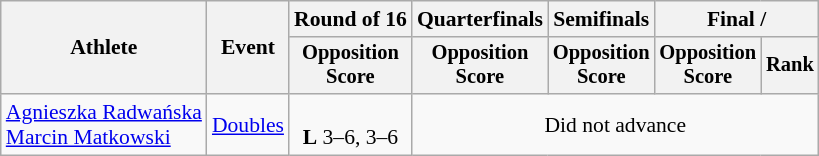<table class=wikitable style="font-size:90%">
<tr>
<th rowspan="2">Athlete</th>
<th rowspan="2">Event</th>
<th>Round of 16</th>
<th>Quarterfinals</th>
<th>Semifinals</th>
<th colspan=2>Final / </th>
</tr>
<tr style="font-size:95%">
<th>Opposition<br>Score</th>
<th>Opposition<br>Score</th>
<th>Opposition<br>Score</th>
<th>Opposition<br>Score</th>
<th>Rank</th>
</tr>
<tr align=center>
<td align=left><a href='#'>Agnieszka Radwańska</a><br><a href='#'>Marcin Matkowski</a></td>
<td align=left><a href='#'>Doubles</a></td>
<td><br><strong>L</strong> 3–6, 3–6</td>
<td colspan=4>Did not advance</td>
</tr>
</table>
